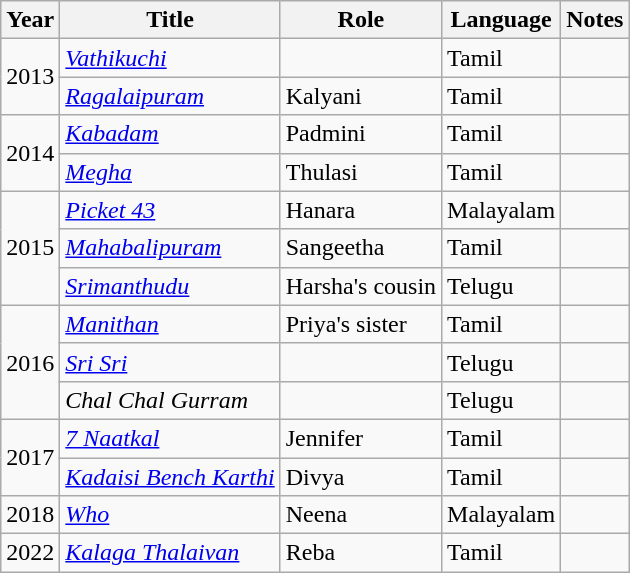<table class="wikitable sortable">
<tr>
<th>Year</th>
<th>Title</th>
<th>Role</th>
<th>Language</th>
<th>Notes</th>
</tr>
<tr>
<td rowspan="2">2013</td>
<td><em><a href='#'>Vathikuchi</a></em></td>
<td></td>
<td>Tamil</td>
<td></td>
</tr>
<tr>
<td><em><a href='#'>Ragalaipuram</a></em></td>
<td>Kalyani</td>
<td>Tamil</td>
<td></td>
</tr>
<tr>
<td rowspan="2">2014</td>
<td><em><a href='#'>Kabadam</a></em></td>
<td>Padmini</td>
<td>Tamil</td>
<td></td>
</tr>
<tr>
<td><em><a href='#'>Megha</a></em></td>
<td>Thulasi</td>
<td>Tamil</td>
<td></td>
</tr>
<tr>
<td rowspan="3">2015</td>
<td><em><a href='#'>Picket 43</a></em></td>
<td>Hanara</td>
<td>Malayalam</td>
<td></td>
</tr>
<tr>
<td><em><a href='#'>Mahabalipuram</a></em></td>
<td>Sangeetha</td>
<td>Tamil</td>
<td></td>
</tr>
<tr>
<td><em><a href='#'>Srimanthudu</a></em></td>
<td>Harsha's cousin</td>
<td>Telugu</td>
<td></td>
</tr>
<tr>
<td rowspan="3">2016</td>
<td><em><a href='#'>Manithan</a></em></td>
<td>Priya's sister</td>
<td>Tamil</td>
<td></td>
</tr>
<tr>
<td><em><a href='#'>Sri Sri</a></em></td>
<td></td>
<td>Telugu</td>
<td></td>
</tr>
<tr>
<td><em>Chal Chal Gurram</em></td>
<td></td>
<td>Telugu</td>
<td></td>
</tr>
<tr>
<td rowspan="2">2017</td>
<td><em><a href='#'>7 Naatkal</a></em></td>
<td>Jennifer</td>
<td>Tamil</td>
<td></td>
</tr>
<tr>
<td><em><a href='#'>Kadaisi Bench Karthi</a></em></td>
<td>Divya</td>
<td>Tamil</td>
<td></td>
</tr>
<tr>
<td>2018</td>
<td><em><a href='#'>Who</a></em></td>
<td>Neena</td>
<td>Malayalam</td>
<td></td>
</tr>
<tr>
<td>2022</td>
<td><em><a href='#'>Kalaga Thalaivan</a></em></td>
<td>Reba</td>
<td>Tamil</td>
<td></td>
</tr>
</table>
